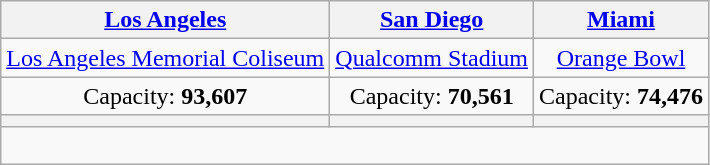<table class="wikitable" style="text-align:center">
<tr>
<th><a href='#'>Los Angeles</a></th>
<th><a href='#'>San Diego</a></th>
<th><a href='#'>Miami</a></th>
</tr>
<tr>
<td><a href='#'>Los Angeles Memorial Coliseum</a></td>
<td><a href='#'>Qualcomm Stadium</a></td>
<td><a href='#'>Orange Bowl</a></td>
</tr>
<tr>
<td>Capacity: <strong>93,607</strong></td>
<td>Capacity: <strong>70,561</strong></td>
<td>Capacity: <strong>74,476</strong></td>
</tr>
<tr>
<th></th>
<th></th>
<th></th>
</tr>
<tr>
<td colspan="3"><br></td>
</tr>
</table>
